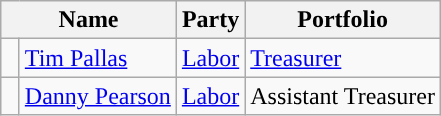<table class="wikitable">
<tr>
<th colspan="2">Name</th>
<th>Party</th>
<th>Portfolio</th>
</tr>
<tr>
<td width=5px style="color:inherit;background:"></td>
<td><a href='#'>Tim Pallas</a></td>
<td><a href='#'>Labor</a></td>
<td><a href='#'>Treasurer</a></td>
</tr>
<tr>
<td width=5px style="color:inherit;background:"></td>
<td><a href='#'>Danny Pearson</a></td>
<td><a href='#'>Labor</a></td>
<td>Assistant Treasurer</td>
</tr>
</table>
